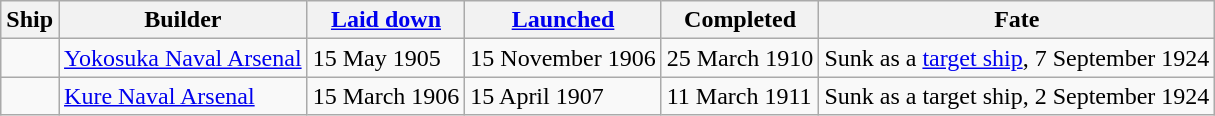<table class="wikitable plainrowheaders">
<tr>
<th scope="col">Ship</th>
<th scope="col">Builder</th>
<th scope="col"><a href='#'>Laid down</a></th>
<th scope="col"><a href='#'>Launched</a></th>
<th scope="col">Completed</th>
<th scope="col">Fate</th>
</tr>
<tr>
<td scope="row"></td>
<td><a href='#'>Yokosuka Naval Arsenal</a></td>
<td>15 May 1905</td>
<td>15 November 1906</td>
<td>25 March 1910</td>
<td>Sunk as a <a href='#'>target ship</a>, 7 September 1924</td>
</tr>
<tr>
<td scope="row"></td>
<td><a href='#'>Kure Naval Arsenal</a></td>
<td>15 March 1906</td>
<td>15 April 1907</td>
<td>11 March 1911</td>
<td>Sunk as a target ship, 2 September 1924</td>
</tr>
</table>
